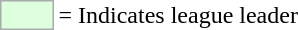<table>
<tr>
<td style="background:#DDFFDD; border:1px solid #aaa; width:2em;"></td>
<td>= Indicates league leader</td>
</tr>
</table>
